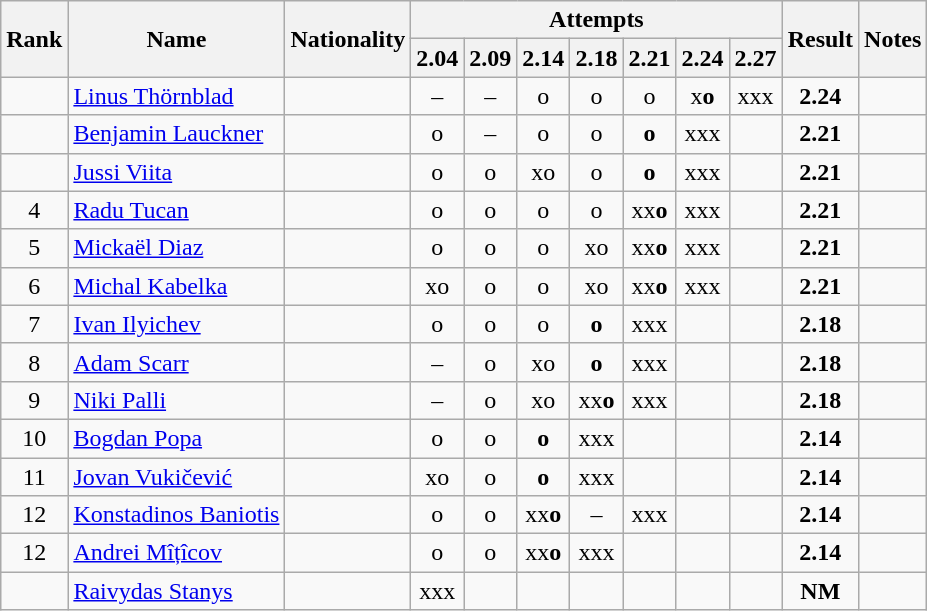<table class="wikitable sortable" style="text-align:center">
<tr>
<th rowspan=2>Rank</th>
<th rowspan=2>Name</th>
<th rowspan=2>Nationality</th>
<th colspan=7>Attempts</th>
<th rowspan=2>Result</th>
<th rowspan=2>Notes</th>
</tr>
<tr>
<th>2.04</th>
<th>2.09</th>
<th>2.14</th>
<th>2.18</th>
<th>2.21</th>
<th>2.24</th>
<th>2.27</th>
</tr>
<tr>
<td></td>
<td align=left><a href='#'>Linus Thörnblad</a></td>
<td align=left></td>
<td>–</td>
<td>–</td>
<td>o</td>
<td>o</td>
<td>o</td>
<td>x<strong>o</strong></td>
<td>xxx</td>
<td><strong>2.24</strong></td>
<td></td>
</tr>
<tr>
<td></td>
<td align=left><a href='#'>Benjamin Lauckner</a></td>
<td align=left></td>
<td>o</td>
<td>–</td>
<td>o</td>
<td>o</td>
<td><strong>o</strong></td>
<td>xxx</td>
<td></td>
<td><strong>2.21</strong></td>
<td></td>
</tr>
<tr>
<td></td>
<td align=left><a href='#'>Jussi Viita</a></td>
<td align=left></td>
<td>o</td>
<td>o</td>
<td>xo</td>
<td>o</td>
<td><strong>o</strong></td>
<td>xxx</td>
<td></td>
<td><strong>2.21</strong></td>
<td></td>
</tr>
<tr>
<td>4</td>
<td align=left><a href='#'>Radu Tucan</a></td>
<td align=left></td>
<td>o</td>
<td>o</td>
<td>o</td>
<td>o</td>
<td>xx<strong>o</strong></td>
<td>xxx</td>
<td></td>
<td><strong>2.21</strong></td>
<td></td>
</tr>
<tr>
<td>5</td>
<td align=left><a href='#'>Mickaël Diaz</a></td>
<td align=left></td>
<td>o</td>
<td>o</td>
<td>o</td>
<td>xo</td>
<td>xx<strong>o</strong></td>
<td>xxx</td>
<td></td>
<td><strong>2.21</strong></td>
<td></td>
</tr>
<tr>
<td>6</td>
<td align=left><a href='#'>Michal Kabelka</a></td>
<td align=left></td>
<td>xo</td>
<td>o</td>
<td>o</td>
<td>xo</td>
<td>xx<strong>o</strong></td>
<td>xxx</td>
<td></td>
<td><strong>2.21</strong></td>
<td></td>
</tr>
<tr>
<td>7</td>
<td align=left><a href='#'>Ivan Ilyichev</a></td>
<td align=left></td>
<td>o</td>
<td>o</td>
<td>o</td>
<td><strong>o</strong></td>
<td>xxx</td>
<td></td>
<td></td>
<td><strong>2.18</strong></td>
<td></td>
</tr>
<tr>
<td>8</td>
<td align=left><a href='#'>Adam Scarr</a></td>
<td align=left></td>
<td>–</td>
<td>o</td>
<td>xo</td>
<td><strong>o</strong></td>
<td>xxx</td>
<td></td>
<td></td>
<td><strong>2.18</strong></td>
<td></td>
</tr>
<tr>
<td>9</td>
<td align=left><a href='#'>Niki Palli</a></td>
<td align=left></td>
<td>–</td>
<td>o</td>
<td>xo</td>
<td>xx<strong>o</strong></td>
<td>xxx</td>
<td></td>
<td></td>
<td><strong>2.18</strong></td>
<td></td>
</tr>
<tr>
<td>10</td>
<td align=left><a href='#'>Bogdan Popa</a></td>
<td align=left></td>
<td>o</td>
<td>o</td>
<td><strong>o</strong></td>
<td>xxx</td>
<td></td>
<td></td>
<td></td>
<td><strong>2.14</strong></td>
<td></td>
</tr>
<tr>
<td>11</td>
<td align=left><a href='#'>Jovan Vukičević</a></td>
<td align=left></td>
<td>xo</td>
<td>o</td>
<td><strong>o</strong></td>
<td>xxx</td>
<td></td>
<td></td>
<td></td>
<td><strong>2.14</strong></td>
<td></td>
</tr>
<tr>
<td>12</td>
<td align=left><a href='#'>Konstadinos Baniotis</a></td>
<td align=left></td>
<td>o</td>
<td>o</td>
<td>xx<strong>o</strong></td>
<td>–</td>
<td>xxx</td>
<td></td>
<td></td>
<td><strong>2.14</strong></td>
<td></td>
</tr>
<tr>
<td>12</td>
<td align=left><a href='#'>Andrei Mîțîcov</a></td>
<td align=left></td>
<td>o</td>
<td>o</td>
<td>xx<strong>o</strong></td>
<td>xxx</td>
<td></td>
<td></td>
<td></td>
<td><strong>2.14</strong></td>
<td></td>
</tr>
<tr>
<td></td>
<td align=left><a href='#'>Raivydas Stanys</a></td>
<td align=left></td>
<td>xxx</td>
<td></td>
<td></td>
<td></td>
<td></td>
<td></td>
<td></td>
<td><strong>NM</strong></td>
<td></td>
</tr>
</table>
